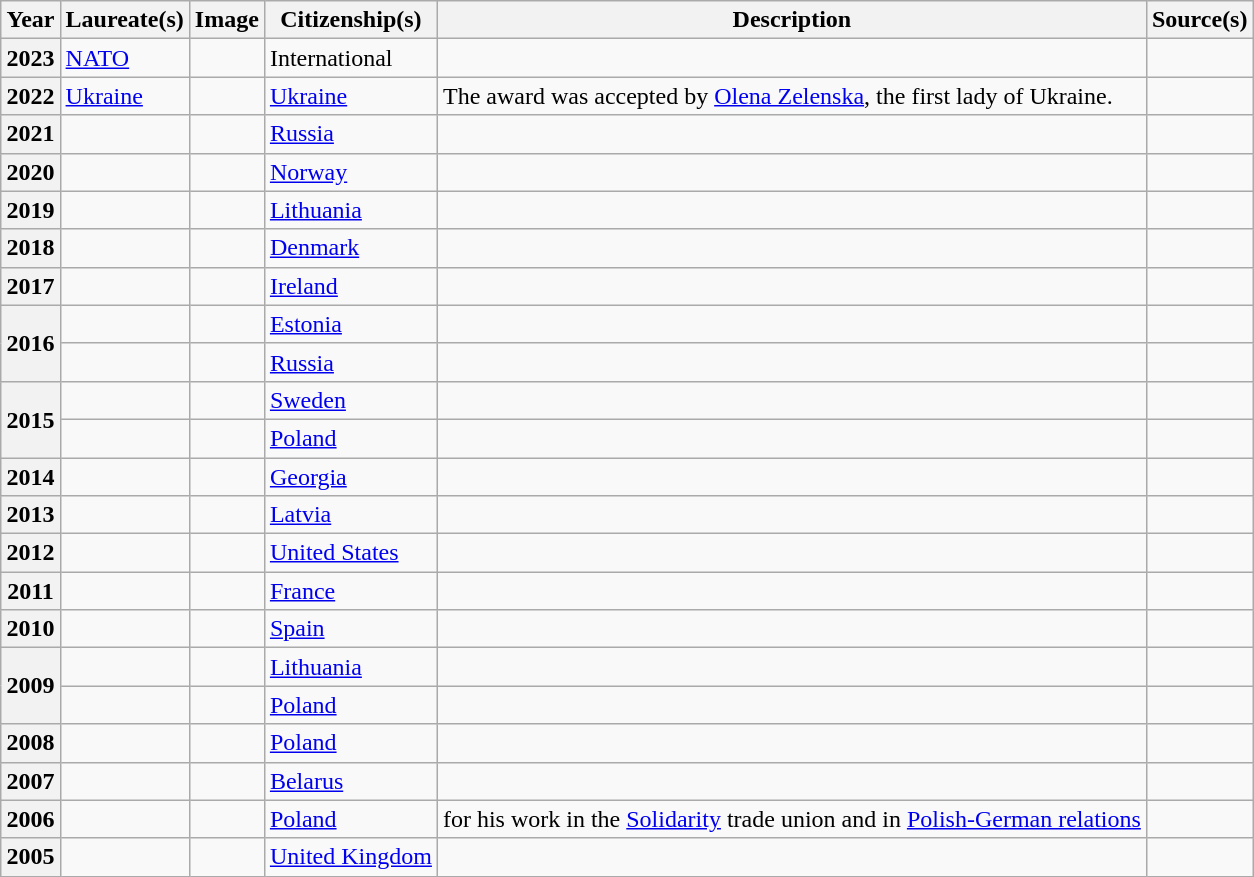<table style="margin:auto;"  class="wikitable sortable plainrowheaders">
<tr>
<th scope=col>Year</th>
<th scope=col>Laureate(s)</th>
<th scope=col class=unsortable>Image</th>
<th scope=col>Citizenship(s)</th>
<th scope=col>Description</th>
<th scope=col>Source(s)</th>
</tr>
<tr>
<th scope=row>2023</th>
<td><a href='#'>NATO</a></td>
<td></td>
<td>International</td>
<td></td>
<td></td>
</tr>
<tr>
<th scope=row>2022</th>
<td><a href='#'>Ukraine</a></td>
<td></td>
<td><a href='#'>Ukraine</a></td>
<td>The award was accepted by <a href='#'>Olena Zelenska</a>, the first lady of Ukraine.</td>
<td></td>
</tr>
<tr>
<th scope=row>2021</th>
<td></td>
<td></td>
<td><a href='#'>Russia</a></td>
<td></td>
<td></td>
</tr>
<tr>
<th scope=row>2020</th>
<td></td>
<td></td>
<td><a href='#'>Norway</a></td>
<td></td>
<td></td>
</tr>
<tr>
<th scope=row>2019</th>
<td></td>
<td></td>
<td><a href='#'>Lithuania</a></td>
<td></td>
<td></td>
</tr>
<tr>
<th scope=row>2018</th>
<td></td>
<td></td>
<td><a href='#'>Denmark</a></td>
<td></td>
<td></td>
</tr>
<tr>
<th scope=row>2017</th>
<td></td>
<td></td>
<td><a href='#'>Ireland</a></td>
<td></td>
<td></td>
</tr>
<tr>
<th scope=row rowspan="2">2016</th>
<td></td>
<td></td>
<td><a href='#'>Estonia</a></td>
<td></td>
<td></td>
</tr>
<tr>
<td></td>
<td></td>
<td><a href='#'>Russia</a></td>
<td></td>
<td></td>
</tr>
<tr>
<th scope=row rowspan="2">2015</th>
<td></td>
<td></td>
<td><a href='#'>Sweden</a></td>
<td></td>
<td></td>
</tr>
<tr>
<td></td>
<td></td>
<td><a href='#'>Poland</a></td>
<td></td>
<td></td>
</tr>
<tr>
<th scope=row>2014</th>
<td></td>
<td></td>
<td><a href='#'>Georgia</a></td>
<td></td>
<td></td>
</tr>
<tr>
<th scope=row>2013</th>
<td></td>
<td></td>
<td><a href='#'>Latvia</a></td>
<td></td>
<td></td>
</tr>
<tr>
<th scope=row>2012</th>
<td></td>
<td></td>
<td><a href='#'>United States</a></td>
<td></td>
<td></td>
</tr>
<tr>
<th scope=row>2011</th>
<td></td>
<td></td>
<td><a href='#'>France</a></td>
<td></td>
<td></td>
</tr>
<tr>
<th scope=row>2010</th>
<td></td>
<td></td>
<td><a href='#'>Spain</a></td>
<td></td>
<td></td>
</tr>
<tr>
<th scope=row rowspan="2">2009</th>
<td></td>
<td></td>
<td><a href='#'>Lithuania</a></td>
<td></td>
<td></td>
</tr>
<tr>
<td></td>
<td></td>
<td><a href='#'>Poland</a></td>
<td></td>
<td></td>
</tr>
<tr>
<th scope=row>2008</th>
<td></td>
<td></td>
<td><a href='#'>Poland</a></td>
<td></td>
<td></td>
</tr>
<tr>
<th scope=row>2007</th>
<td></td>
<td></td>
<td><a href='#'>Belarus</a></td>
<td></td>
<td></td>
</tr>
<tr>
<th scope=row>2006</th>
<td></td>
<td></td>
<td><a href='#'>Poland</a></td>
<td>for his work in the <a href='#'>Solidarity</a> trade union and in <a href='#'>Polish-German relations</a></td>
<td></td>
</tr>
<tr>
<th scope=row>2005</th>
<td></td>
<td></td>
<td><a href='#'>United Kingdom</a></td>
<td></td>
<td></td>
</tr>
</table>
